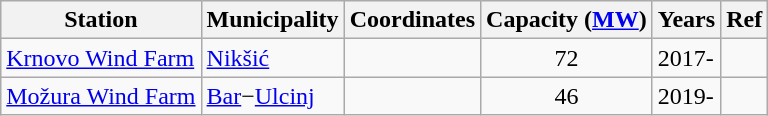<table class="wikitable sortable">
<tr>
<th>Station</th>
<th>Municipality</th>
<th>Coordinates</th>
<th>Capacity (<a href='#'>MW</a>)</th>
<th>Years</th>
<th>Ref</th>
</tr>
<tr>
<td><a href='#'>Krnovo Wind Farm</a></td>
<td><a href='#'>Nikšić</a></td>
<td></td>
<td style="text-align:center;">72</td>
<td>2017-</td>
<td></td>
</tr>
<tr>
<td><a href='#'>Možura Wind Farm</a></td>
<td><a href='#'>Bar</a>−<a href='#'>Ulcinj</a></td>
<td></td>
<td style="text-align:center;">46</td>
<td>2019-</td>
<td></td>
</tr>
</table>
